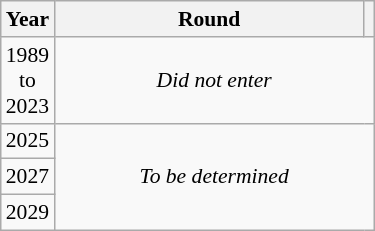<table class="wikitable" style="text-align: center; font-size:90%">
<tr>
<th>Year</th>
<th style="width:200px">Round</th>
<th></th>
</tr>
<tr>
<td>1989<br>to<br>2023</td>
<td colspan="2"><em>Did not enter</em></td>
</tr>
<tr>
<td>2025</td>
<td colspan="2" rowspan="3"><em>To be determined</em></td>
</tr>
<tr>
<td>2027</td>
</tr>
<tr>
<td>2029</td>
</tr>
</table>
